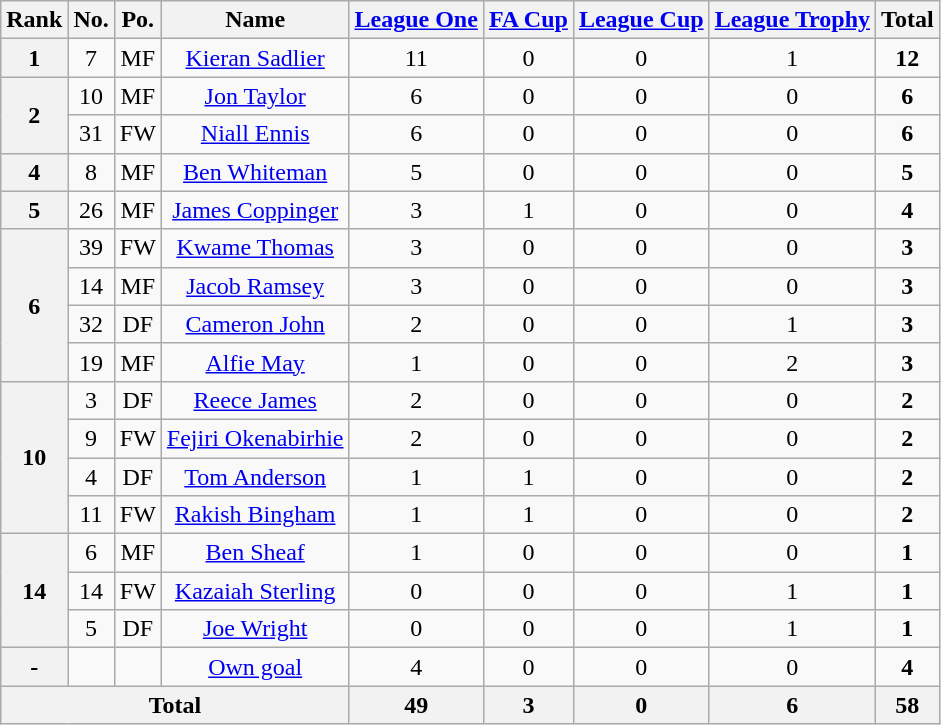<table class="wikitable" style="text-align: center">
<tr>
<th>Rank</th>
<th>No.</th>
<th>Po.</th>
<th>Name</th>
<th><a href='#'>League One</a></th>
<th><a href='#'>FA Cup</a></th>
<th><a href='#'>League Cup</a></th>
<th><a href='#'>League Trophy</a></th>
<th>Total</th>
</tr>
<tr>
<th rowspan="1">1</th>
<td>7</td>
<td>MF</td>
<td><a href='#'>Kieran Sadlier</a></td>
<td>11</td>
<td>0</td>
<td>0</td>
<td>1</td>
<td><strong>12</strong></td>
</tr>
<tr>
<th rowspan="2">2</th>
<td>10</td>
<td>MF</td>
<td><a href='#'>Jon Taylor</a></td>
<td>6</td>
<td>0</td>
<td>0</td>
<td>0</td>
<td><strong>6</strong></td>
</tr>
<tr>
<td>31</td>
<td>FW</td>
<td><a href='#'>Niall Ennis</a></td>
<td>6</td>
<td>0</td>
<td>0</td>
<td>0</td>
<td><strong>6</strong></td>
</tr>
<tr>
<th rowspan="1">4</th>
<td>8</td>
<td>MF</td>
<td><a href='#'>Ben Whiteman</a></td>
<td>5</td>
<td>0</td>
<td>0</td>
<td>0</td>
<td><strong>5</strong></td>
</tr>
<tr>
<th rowspan="1">5</th>
<td>26</td>
<td>MF</td>
<td><a href='#'>James Coppinger</a></td>
<td>3</td>
<td>1</td>
<td>0</td>
<td>0</td>
<td><strong>4</strong></td>
</tr>
<tr>
<th rowspan="4">6</th>
<td>39</td>
<td>FW</td>
<td><a href='#'>Kwame Thomas</a></td>
<td>3</td>
<td>0</td>
<td>0</td>
<td>0</td>
<td><strong>3</strong></td>
</tr>
<tr>
<td>14</td>
<td>MF</td>
<td><a href='#'>Jacob Ramsey</a></td>
<td>3</td>
<td>0</td>
<td>0</td>
<td>0</td>
<td><strong>3</strong></td>
</tr>
<tr>
<td>32</td>
<td>DF</td>
<td><a href='#'>Cameron John</a></td>
<td>2</td>
<td>0</td>
<td>0</td>
<td>1</td>
<td><strong>3</strong></td>
</tr>
<tr>
<td>19</td>
<td>MF</td>
<td><a href='#'>Alfie May</a></td>
<td>1</td>
<td>0</td>
<td>0</td>
<td>2</td>
<td><strong>3</strong></td>
</tr>
<tr>
<th rowspan="4">10</th>
<td>3</td>
<td>DF</td>
<td><a href='#'>Reece James</a></td>
<td>2</td>
<td>0</td>
<td>0</td>
<td>0</td>
<td><strong>2</strong></td>
</tr>
<tr>
<td>9</td>
<td>FW</td>
<td><a href='#'>Fejiri Okenabirhie</a></td>
<td>2</td>
<td>0</td>
<td>0</td>
<td>0</td>
<td><strong>2</strong></td>
</tr>
<tr>
<td>4</td>
<td>DF</td>
<td><a href='#'>Tom Anderson</a></td>
<td>1</td>
<td>1</td>
<td>0</td>
<td>0</td>
<td><strong>2</strong></td>
</tr>
<tr>
<td>11</td>
<td>FW</td>
<td><a href='#'>Rakish Bingham</a></td>
<td>1</td>
<td>1</td>
<td>0</td>
<td>0</td>
<td><strong>2</strong></td>
</tr>
<tr>
<th rowspan="3">14</th>
<td>6</td>
<td>MF</td>
<td><a href='#'>Ben Sheaf</a></td>
<td>1</td>
<td>0</td>
<td>0</td>
<td>0</td>
<td><strong>1</strong></td>
</tr>
<tr>
<td>14</td>
<td>FW</td>
<td><a href='#'>Kazaiah Sterling</a></td>
<td>0</td>
<td>0</td>
<td>0</td>
<td>1</td>
<td><strong>1</strong></td>
</tr>
<tr>
<td>5</td>
<td>DF</td>
<td><a href='#'>Joe Wright</a></td>
<td>0</td>
<td>0</td>
<td>0</td>
<td>1</td>
<td><strong>1</strong></td>
</tr>
<tr>
<th>-</th>
<td></td>
<td></td>
<td><a href='#'>Own goal</a></td>
<td>4</td>
<td>0</td>
<td>0</td>
<td>0</td>
<td><strong>4</strong></td>
</tr>
<tr>
<th colspan="4">Total</th>
<th>49</th>
<th>3</th>
<th>0</th>
<th>6</th>
<th>58</th>
</tr>
</table>
